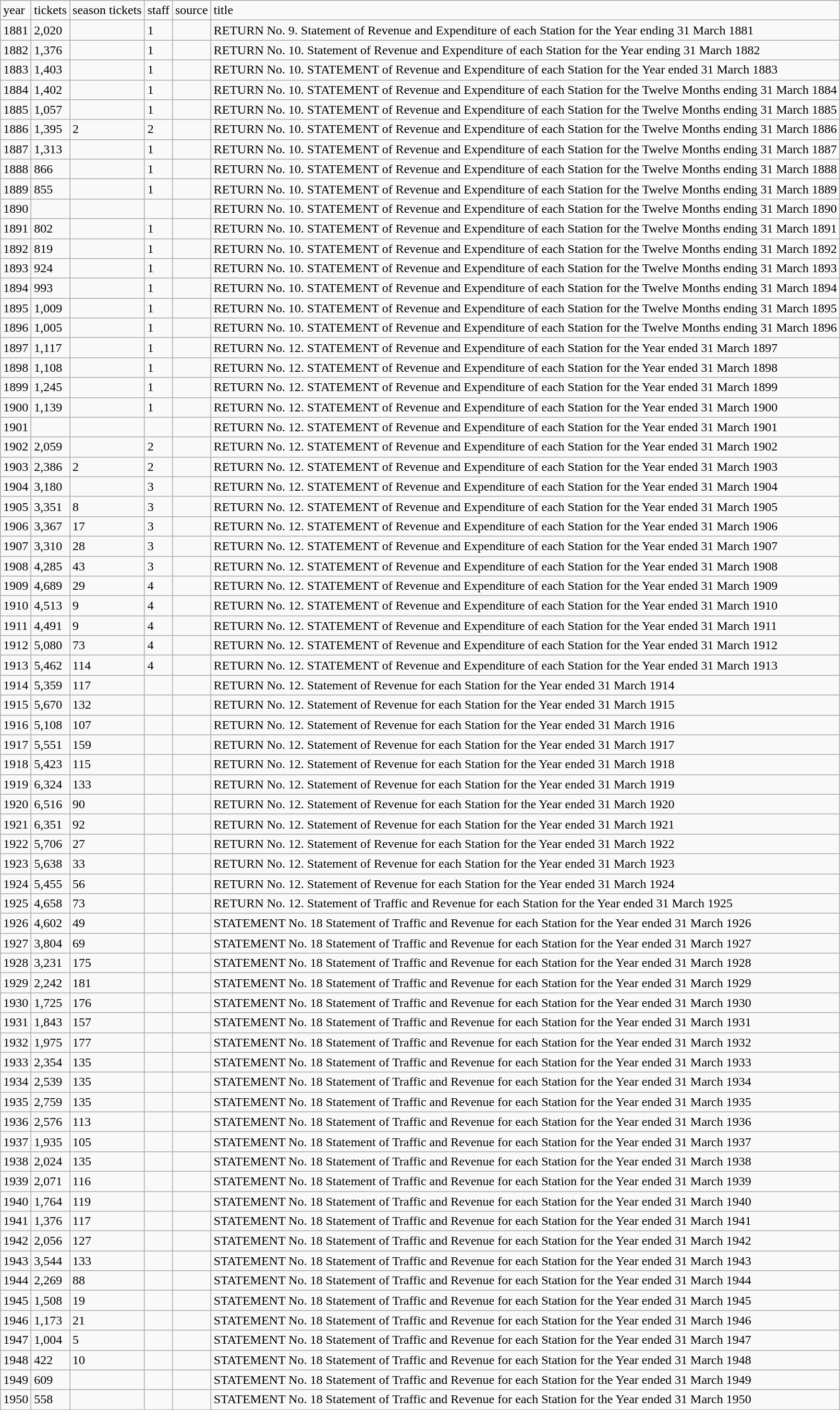<table class="wikitable sortable mw-collapsible mw-collapsed">
<tr>
<td>year</td>
<td>tickets</td>
<td>season tickets</td>
<td>staff</td>
<td>source</td>
<td>title</td>
</tr>
<tr>
<td>1881</td>
<td>2,020</td>
<td></td>
<td>1</td>
<td></td>
<td>RETURN No. 9. Statement of Revenue and Expenditure of each Station for the Year ending 31 March 1881</td>
</tr>
<tr>
<td>1882</td>
<td>1,376</td>
<td></td>
<td>1</td>
<td></td>
<td>RETURN No. 10. Statement of Revenue and Expenditure of each Station for the Year ending 31 March 1882</td>
</tr>
<tr>
<td>1883</td>
<td>1,403</td>
<td></td>
<td>1</td>
<td></td>
<td>RETURN No. 10. STATEMENT of Revenue and Expenditure of each Station for the Year ended 31 March 1883</td>
</tr>
<tr>
<td>1884</td>
<td>1,402</td>
<td></td>
<td>1</td>
<td></td>
<td>RETURN No. 10. STATEMENT of Revenue and Expenditure of each Station for the Twelve Months ending 31 March 1884</td>
</tr>
<tr>
<td>1885</td>
<td>1,057</td>
<td></td>
<td>1</td>
<td></td>
<td>RETURN No. 10. STATEMENT of Revenue and Expenditure of each Station for the Twelve Months ending 31 March 1885</td>
</tr>
<tr>
<td>1886</td>
<td>1,395</td>
<td>2</td>
<td>2</td>
<td></td>
<td>RETURN No. 10. STATEMENT of Revenue and Expenditure of each Station for the Twelve Months ending 31 March 1886</td>
</tr>
<tr>
<td>1887</td>
<td>1,313</td>
<td></td>
<td>1</td>
<td></td>
<td>RETURN No. 10. STATEMENT of Revenue and Expenditure of each Station for the Twelve Months ending 31 March 1887</td>
</tr>
<tr>
<td>1888</td>
<td>866</td>
<td></td>
<td>1</td>
<td></td>
<td>RETURN No. 10. STATEMENT of Revenue and Expenditure of each Station for the Twelve Months ending 31 March 1888</td>
</tr>
<tr>
<td>1889</td>
<td>855</td>
<td></td>
<td>1</td>
<td></td>
<td>RETURN No. 10. STATEMENT of Revenue and Expenditure of each Station for the Twelve Months ending 31 March 1889</td>
</tr>
<tr>
<td>1890</td>
<td></td>
<td></td>
<td></td>
<td></td>
<td>RETURN No. 10. STATEMENT of Revenue and Expenditure of each Station for the Twelve Months ending 31 March 1890</td>
</tr>
<tr>
<td>1891</td>
<td>802</td>
<td></td>
<td>1</td>
<td></td>
<td>RETURN No. 10. STATEMENT of Revenue and Expenditure of each Station for the Twelve Months ending 31 March 1891</td>
</tr>
<tr>
<td>1892</td>
<td>819</td>
<td></td>
<td>1</td>
<td></td>
<td>RETURN No. 10. STATEMENT of Revenue and Expenditure of each Station for the Twelve Months ending 31 March 1892</td>
</tr>
<tr>
<td>1893</td>
<td>924</td>
<td></td>
<td>1</td>
<td></td>
<td>RETURN No. 10. STATEMENT of Revenue and Expenditure of each Station for the Twelve Months ending 31 March 1893</td>
</tr>
<tr>
<td>1894</td>
<td>993</td>
<td></td>
<td>1</td>
<td></td>
<td>RETURN No. 10. STATEMENT of Revenue and Expenditure of each Station for the Twelve Months ending 31 March 1894</td>
</tr>
<tr>
<td>1895</td>
<td>1,009</td>
<td></td>
<td>1</td>
<td></td>
<td>RETURN No. 10. STATEMENT of Revenue and Expenditure of each Station for the Twelve Months ending 31 March 1895</td>
</tr>
<tr>
<td>1896</td>
<td>1,005</td>
<td></td>
<td>1</td>
<td></td>
<td>RETURN No. 10. STATEMENT of Revenue and Expenditure of each Station for the Twelve Months ending 31 March 1896</td>
</tr>
<tr>
<td>1897</td>
<td>1,117</td>
<td></td>
<td>1</td>
<td></td>
<td>RETURN No. 12. STATEMENT of Revenue and Expenditure of each Station for the Year ended 31 March 1897</td>
</tr>
<tr>
<td>1898</td>
<td>1,108</td>
<td></td>
<td>1</td>
<td></td>
<td>RETURN No. 12. STATEMENT of Revenue and Expenditure of each Station for the Year ended 31 March 1898</td>
</tr>
<tr>
<td>1899</td>
<td>1,245</td>
<td></td>
<td>1</td>
<td></td>
<td>RETURN No. 12. STATEMENT of Revenue and Expenditure of each Station for the Year ended 31 March 1899</td>
</tr>
<tr>
<td>1900</td>
<td>1,139</td>
<td></td>
<td>1</td>
<td></td>
<td>RETURN No. 12. STATEMENT of Revenue and Expenditure of each Station for the Year ended 31 March 1900</td>
</tr>
<tr>
<td>1901</td>
<td></td>
<td></td>
<td></td>
<td></td>
<td>RETURN No. 12. STATEMENT of Revenue and Expenditure of each Station for the Year ended 31 March 1901</td>
</tr>
<tr>
<td>1902</td>
<td>2,059</td>
<td></td>
<td>2</td>
<td></td>
<td>RETURN No. 12. STATEMENT of Revenue and Expenditure of each Station for the Year ended 31 March 1902</td>
</tr>
<tr>
<td>1903</td>
<td>2,386</td>
<td>2</td>
<td>2</td>
<td></td>
<td>RETURN No. 12. STATEMENT of Revenue and Expenditure of each Station for the Year ended 31 March 1903</td>
</tr>
<tr>
<td>1904</td>
<td>3,180</td>
<td></td>
<td>3</td>
<td></td>
<td>RETURN No. 12. STATEMENT of Revenue and Expenditure of each Station for the Year ended 31 March 1904</td>
</tr>
<tr>
<td>1905</td>
<td>3,351</td>
<td>8</td>
<td>3</td>
<td></td>
<td>RETURN No. 12. STATEMENT of Revenue and Expenditure of each Station for the Year ended 31 March 1905</td>
</tr>
<tr>
<td>1906</td>
<td>3,367</td>
<td>17</td>
<td>3</td>
<td></td>
<td>RETURN No. 12. STATEMENT of Revenue and Expenditure of each Station for the Year ended 31 March 1906</td>
</tr>
<tr>
<td>1907</td>
<td>3,310</td>
<td>28</td>
<td>3</td>
<td></td>
<td>RETURN No. 12. STATEMENT of Revenue and Expenditure of each Station for the Year ended 31 March 1907</td>
</tr>
<tr>
<td>1908</td>
<td>4,285</td>
<td>43</td>
<td>3</td>
<td></td>
<td>RETURN No. 12. STATEMENT of Revenue and Expenditure of each Station for the Year ended 31 March 1908</td>
</tr>
<tr>
<td>1909</td>
<td>4,689</td>
<td>29</td>
<td>4</td>
<td></td>
<td>RETURN No. 12. STATEMENT of Revenue and Expenditure of each Station for the Year ended 31 March 1909</td>
</tr>
<tr>
<td>1910</td>
<td>4,513</td>
<td>9</td>
<td>4</td>
<td></td>
<td>RETURN No. 12. STATEMENT of Revenue and Expenditure of each Station for the Year ended 31 March 1910</td>
</tr>
<tr>
<td>1911</td>
<td>4,491</td>
<td>9</td>
<td>4</td>
<td></td>
<td>RETURN No. 12. STATEMENT of Revenue and Expenditure of each Station for the Year ended 31 March 1911</td>
</tr>
<tr>
<td>1912</td>
<td>5,080</td>
<td>73</td>
<td>4</td>
<td></td>
<td>RETURN No. 12. STATEMENT of Revenue and Expenditure of each Station for the Year ended 31 March 1912</td>
</tr>
<tr>
<td>1913</td>
<td>5,462</td>
<td>114</td>
<td>4</td>
<td></td>
<td>RETURN No. 12. STATEMENT of Revenue and Expenditure of each Station for the Year ended 31 March 1913</td>
</tr>
<tr>
<td>1914</td>
<td>5,359</td>
<td>117</td>
<td></td>
<td></td>
<td>RETURN No. 12. Statement of Revenue for each Station for the Year ended 31 March 1914</td>
</tr>
<tr>
<td>1915</td>
<td>5,670</td>
<td>132</td>
<td></td>
<td></td>
<td>RETURN No. 12. Statement of Revenue for each Station for the Year ended 31 March 1915</td>
</tr>
<tr>
<td>1916</td>
<td>5,108</td>
<td>107</td>
<td></td>
<td></td>
<td>RETURN No. 12. Statement of Revenue for each Station for the Year ended 31 March 1916</td>
</tr>
<tr>
<td>1917</td>
<td>5,551</td>
<td>159</td>
<td></td>
<td></td>
<td>RETURN No. 12. Statement of Revenue for each Station for the Year ended 31 March 1917</td>
</tr>
<tr>
<td>1918</td>
<td>5,423</td>
<td>115</td>
<td></td>
<td></td>
<td>RETURN No. 12. Statement of Revenue for each Station for the Year ended 31 March 1918</td>
</tr>
<tr>
<td>1919</td>
<td>6,324</td>
<td>133</td>
<td></td>
<td></td>
<td>RETURN No. 12. Statement of Revenue for each Station for the Year ended 31 March 1919</td>
</tr>
<tr>
<td>1920</td>
<td>6,516</td>
<td>90</td>
<td></td>
<td></td>
<td>RETURN No. 12. Statement of Revenue for each Station for the Year ended 31 March 1920</td>
</tr>
<tr>
<td>1921</td>
<td>6,351</td>
<td>92</td>
<td></td>
<td></td>
<td>RETURN No. 12. Statement of Revenue for each Station for the Year ended 31 March 1921</td>
</tr>
<tr>
<td>1922</td>
<td>5,706</td>
<td>27</td>
<td></td>
<td></td>
<td>RETURN No. 12. Statement of Revenue for each Station for the Year ended 31 March 1922</td>
</tr>
<tr>
<td>1923</td>
<td>5,638</td>
<td>33</td>
<td></td>
<td></td>
<td>RETURN No. 12. Statement of Revenue for each Station for the Year ended 31 March 1923</td>
</tr>
<tr>
<td>1924</td>
<td>5,455</td>
<td>56</td>
<td></td>
<td></td>
<td>RETURN No. 12. Statement of Revenue for each Station for the Year ended 31 March 1924</td>
</tr>
<tr>
<td>1925</td>
<td>4,658</td>
<td>73</td>
<td></td>
<td></td>
<td>RETURN No. 12. Statement of Traffic and Revenue for each Station for the Year ended 31 March 1925</td>
</tr>
<tr>
<td>1926</td>
<td>4,602</td>
<td>49</td>
<td></td>
<td></td>
<td>STATEMENT No. 18 Statement of Traffic and Revenue for each Station for the Year ended 31 March 1926</td>
</tr>
<tr>
<td>1927</td>
<td>3,804</td>
<td>69</td>
<td></td>
<td></td>
<td>STATEMENT No. 18 Statement of Traffic and Revenue for each Station for the Year ended 31 March 1927</td>
</tr>
<tr>
<td>1928</td>
<td>3,231</td>
<td>175</td>
<td></td>
<td></td>
<td>STATEMENT No. 18 Statement of Traffic and Revenue for each Station for the Year ended 31 March 1928</td>
</tr>
<tr>
<td>1929</td>
<td>2,242</td>
<td>181</td>
<td></td>
<td></td>
<td>STATEMENT No. 18 Statement of Traffic and Revenue for each Station for the Year ended 31 March 1929</td>
</tr>
<tr>
<td>1930</td>
<td>1,725</td>
<td>176</td>
<td></td>
<td></td>
<td>STATEMENT No. 18 Statement of Traffic and Revenue for each Station for the Year ended 31 March 1930</td>
</tr>
<tr>
<td>1931</td>
<td>1,843</td>
<td>157</td>
<td></td>
<td></td>
<td>STATEMENT No. 18 Statement of Traffic and Revenue for each Station for the Year ended 31 March 1931</td>
</tr>
<tr>
<td>1932</td>
<td>1,975</td>
<td>177</td>
<td></td>
<td></td>
<td>STATEMENT No. 18 Statement of Traffic and Revenue for each Station for the Year ended 31 March 1932</td>
</tr>
<tr>
<td>1933</td>
<td>2,354</td>
<td>135</td>
<td></td>
<td></td>
<td>STATEMENT No. 18 Statement of Traffic and Revenue for each Station for the Year ended 31 March 1933</td>
</tr>
<tr>
<td>1934</td>
<td>2,539</td>
<td>135</td>
<td></td>
<td></td>
<td>STATEMENT No. 18 Statement of Traffic and Revenue for each Station for the Year ended 31 March 1934</td>
</tr>
<tr>
<td>1935</td>
<td>2,759</td>
<td>135</td>
<td></td>
<td></td>
<td>STATEMENT No. 18 Statement of Traffic and Revenue for each Station for the Year ended 31 March 1935</td>
</tr>
<tr>
<td>1936</td>
<td>2,576</td>
<td>113</td>
<td></td>
<td></td>
<td>STATEMENT No. 18 Statement of Traffic and Revenue for each Station for the Year ended 31 March 1936</td>
</tr>
<tr>
<td>1937</td>
<td>1,935</td>
<td>105</td>
<td></td>
<td></td>
<td>STATEMENT No. 18 Statement of Traffic and Revenue for each Station for the Year ended 31 March 1937</td>
</tr>
<tr>
<td>1938</td>
<td>2,024</td>
<td>135</td>
<td></td>
<td></td>
<td>STATEMENT No. 18 Statement of Traffic and Revenue for each Station for the Year ended 31 March 1938</td>
</tr>
<tr>
<td>1939</td>
<td>2,071</td>
<td>116</td>
<td></td>
<td></td>
<td>STATEMENT No. 18 Statement of Traffic and Revenue for each Station for the Year ended 31 March 1939</td>
</tr>
<tr>
<td>1940</td>
<td>1,764</td>
<td>119</td>
<td></td>
<td></td>
<td>STATEMENT No. 18 Statement of Traffic and Revenue for each Station for the Year ended 31 March 1940</td>
</tr>
<tr>
<td>1941</td>
<td>1,376</td>
<td>117</td>
<td></td>
<td></td>
<td>STATEMENT No. 18 Statement of Traffic and Revenue for each Station for the Year ended 31 March 1941</td>
</tr>
<tr>
<td>1942</td>
<td>2,056</td>
<td>127</td>
<td></td>
<td></td>
<td>STATEMENT No. 18 Statement of Traffic and Revenue for each Station for the Year ended 31 March 1942</td>
</tr>
<tr>
<td>1943</td>
<td>3,544</td>
<td>133</td>
<td></td>
<td></td>
<td>STATEMENT No. 18 Statement of Traffic and Revenue for each Station for the Year ended 31 March 1943</td>
</tr>
<tr>
<td>1944</td>
<td>2,269</td>
<td>88</td>
<td></td>
<td></td>
<td>STATEMENT No. 18 Statement of Traffic and Revenue for each Station for the Year ended 31 March 1944</td>
</tr>
<tr>
<td>1945</td>
<td>1,508</td>
<td>19</td>
<td></td>
<td></td>
<td>STATEMENT No. 18 Statement of Traffic and Revenue for each Station for the Year ended 31 March 1945</td>
</tr>
<tr>
<td>1946</td>
<td>1,173</td>
<td>21</td>
<td></td>
<td></td>
<td>STATEMENT No. 18 Statement of Traffic and Revenue for each Station for the Year ended 31 March 1946</td>
</tr>
<tr>
<td>1947</td>
<td>1,004</td>
<td>5</td>
<td></td>
<td></td>
<td>STATEMENT No. 18 Statement of Traffic and Revenue for each Station for the Year ended 31 March 1947</td>
</tr>
<tr>
<td>1948</td>
<td>422</td>
<td>10</td>
<td></td>
<td></td>
<td>STATEMENT No. 18 Statement of Traffic and Revenue for each Station for the Year ended 31 March 1948</td>
</tr>
<tr>
<td>1949</td>
<td>609</td>
<td></td>
<td></td>
<td></td>
<td>STATEMENT No. 18 Statement of Traffic and Revenue for each Station for the Year ended 31 March 1949</td>
</tr>
<tr>
<td>1950</td>
<td>558</td>
<td></td>
<td></td>
<td></td>
<td>STATEMENT No. 18 Statement of Traffic and Revenue for each Station for the Year ended 31 March 1950</td>
</tr>
</table>
